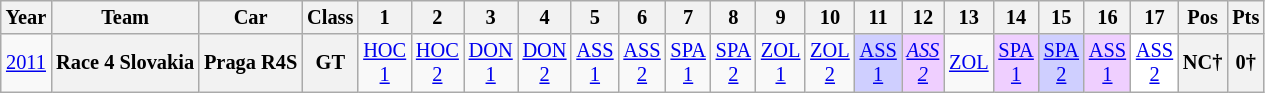<table class="wikitable" style="text-align:center; font-size:85%">
<tr>
<th>Year</th>
<th>Team</th>
<th>Car</th>
<th>Class</th>
<th>1</th>
<th>2</th>
<th>3</th>
<th>4</th>
<th>5</th>
<th>6</th>
<th>7</th>
<th>8</th>
<th>9</th>
<th>10</th>
<th>11</th>
<th>12</th>
<th>13</th>
<th>14</th>
<th>15</th>
<th>16</th>
<th>17</th>
<th>Pos</th>
<th>Pts</th>
</tr>
<tr>
<td><a href='#'>2011</a></td>
<th nowrap>Race 4 Slovakia</th>
<th nowrap>Praga R4S</th>
<th align=center>GT</th>
<td><a href='#'>HOC<br>1</a></td>
<td><a href='#'>HOC<br>2</a></td>
<td><a href='#'>DON<br>1</a></td>
<td><a href='#'>DON<br>2</a></td>
<td><a href='#'>ASS<br>1</a></td>
<td><a href='#'>ASS<br>2</a></td>
<td><a href='#'>SPA<br>1</a></td>
<td><a href='#'>SPA<br>2</a></td>
<td><a href='#'>ZOL<br>1</a></td>
<td><a href='#'>ZOL<br>2</a></td>
<td style="background:#CFCFFF;"><a href='#'>ASS<br>1</a><br></td>
<td style="background:#EFCFFF;"><em><a href='#'>ASS<br>2</a></em><br></td>
<td><a href='#'>ZOL</a></td>
<td style="background:#EFCFFF;"><a href='#'>SPA<br>1</a><br></td>
<td style="background:#CFCFFF;"><a href='#'>SPA<br>2</a><br></td>
<td style="background:#EFCFFF;"><a href='#'>ASS<br>1</a><br></td>
<td style="background:#FFFFFF;"><a href='#'>ASS<br>2</a><br></td>
<th>NC†</th>
<th>0†</th>
</tr>
</table>
